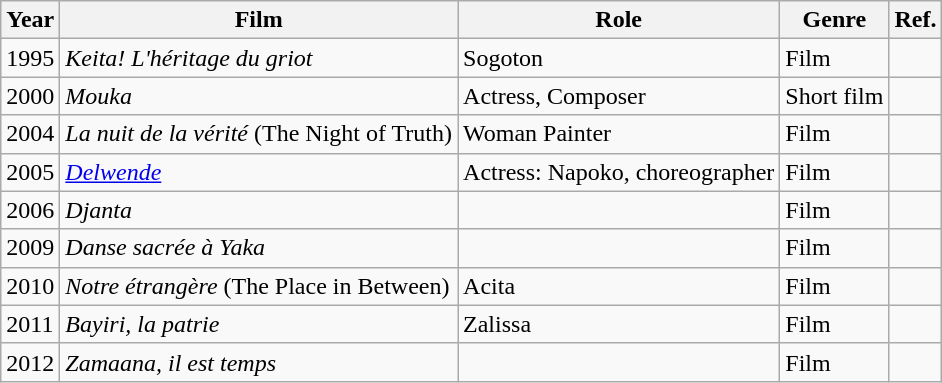<table class="wikitable">
<tr>
<th>Year</th>
<th>Film</th>
<th>Role</th>
<th>Genre</th>
<th>Ref.</th>
</tr>
<tr>
<td>1995</td>
<td><em>Keita! L'héritage du griot</em></td>
<td>Sogoton</td>
<td>Film</td>
<td></td>
</tr>
<tr>
<td>2000</td>
<td><em>Mouka</em></td>
<td>Actress, Composer</td>
<td>Short film</td>
<td></td>
</tr>
<tr>
<td>2004</td>
<td><em>La nuit de la vérité</em> (The Night of Truth)</td>
<td>Woman Painter</td>
<td>Film</td>
<td></td>
</tr>
<tr>
<td>2005</td>
<td><em><a href='#'>Delwende</a></em></td>
<td>Actress: Napoko, choreographer</td>
<td>Film</td>
<td></td>
</tr>
<tr>
<td>2006</td>
<td><em>Djanta</em></td>
<td></td>
<td>Film</td>
<td></td>
</tr>
<tr>
<td>2009</td>
<td><em>Danse sacrée à Yaka</em></td>
<td></td>
<td>Film</td>
<td></td>
</tr>
<tr>
<td>2010</td>
<td><em>Notre étrangère</em> (The Place in Between)</td>
<td>Acita</td>
<td>Film</td>
<td></td>
</tr>
<tr>
<td>2011</td>
<td><em>Bayiri, la patrie</em></td>
<td>Zalissa</td>
<td>Film</td>
<td></td>
</tr>
<tr>
<td>2012</td>
<td><em>Zamaana, il est temps</em></td>
<td></td>
<td>Film</td>
<td></td>
</tr>
</table>
